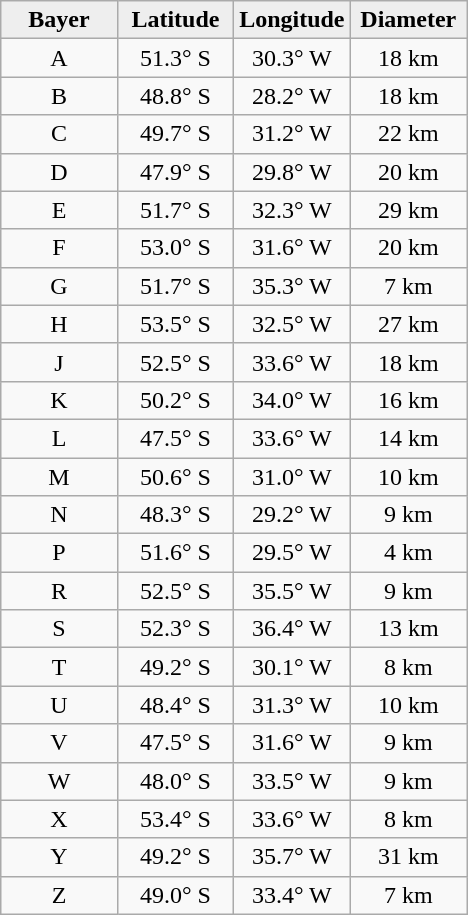<table class="wikitable">
<tr>
<th width="25%" style="background:#eeeeee;">Bayer</th>
<th width="25%" style="background:#eeeeee;">Latitude</th>
<th width="25%" style="background:#eeeeee;">Longitude</th>
<th width="25%" style="background:#eeeeee;">Diameter</th>
</tr>
<tr>
<td align="center">A</td>
<td align="center">51.3° S</td>
<td align="center">30.3° W</td>
<td align="center">18 km</td>
</tr>
<tr>
<td align="center">B</td>
<td align="center">48.8° S</td>
<td align="center">28.2° W</td>
<td align="center">18 km</td>
</tr>
<tr>
<td align="center">C</td>
<td align="center">49.7° S</td>
<td align="center">31.2° W</td>
<td align="center">22 km</td>
</tr>
<tr>
<td align="center">D</td>
<td align="center">47.9° S</td>
<td align="center">29.8° W</td>
<td align="center">20 km</td>
</tr>
<tr>
<td align="center">E</td>
<td align="center">51.7° S</td>
<td align="center">32.3° W</td>
<td align="center">29 km</td>
</tr>
<tr>
<td align="center">F</td>
<td align="center">53.0° S</td>
<td align="center">31.6° W</td>
<td align="center">20 km</td>
</tr>
<tr>
<td align="center">G</td>
<td align="center">51.7° S</td>
<td align="center">35.3° W</td>
<td align="center">7 km</td>
</tr>
<tr>
<td align="center">H</td>
<td align="center">53.5° S</td>
<td align="center">32.5° W</td>
<td align="center">27 km</td>
</tr>
<tr>
<td align="center">J</td>
<td align="center">52.5° S</td>
<td align="center">33.6° W</td>
<td align="center">18 km</td>
</tr>
<tr>
<td align="center">K</td>
<td align="center">50.2° S</td>
<td align="center">34.0° W</td>
<td align="center">16 km</td>
</tr>
<tr>
<td align="center">L</td>
<td align="center">47.5° S</td>
<td align="center">33.6° W</td>
<td align="center">14 km</td>
</tr>
<tr>
<td align="center">M</td>
<td align="center">50.6° S</td>
<td align="center">31.0° W</td>
<td align="center">10 km</td>
</tr>
<tr>
<td align="center">N</td>
<td align="center">48.3° S</td>
<td align="center">29.2° W</td>
<td align="center">9 km</td>
</tr>
<tr>
<td align="center">P</td>
<td align="center">51.6° S</td>
<td align="center">29.5° W</td>
<td align="center">4 km</td>
</tr>
<tr>
<td align="center">R</td>
<td align="center">52.5° S</td>
<td align="center">35.5° W</td>
<td align="center">9 km</td>
</tr>
<tr>
<td align="center">S</td>
<td align="center">52.3° S</td>
<td align="center">36.4° W</td>
<td align="center">13 km</td>
</tr>
<tr>
<td align="center">T</td>
<td align="center">49.2° S</td>
<td align="center">30.1° W</td>
<td align="center">8 km</td>
</tr>
<tr>
<td align="center">U</td>
<td align="center">48.4° S</td>
<td align="center">31.3° W</td>
<td align="center">10 km</td>
</tr>
<tr>
<td align="center">V</td>
<td align="center">47.5° S</td>
<td align="center">31.6° W</td>
<td align="center">9 km</td>
</tr>
<tr>
<td align="center">W</td>
<td align="center">48.0° S</td>
<td align="center">33.5° W</td>
<td align="center">9 km</td>
</tr>
<tr>
<td align="center">X</td>
<td align="center">53.4° S</td>
<td align="center">33.6° W</td>
<td align="center">8 km</td>
</tr>
<tr>
<td align="center">Y</td>
<td align="center">49.2° S</td>
<td align="center">35.7° W</td>
<td align="center">31 km</td>
</tr>
<tr>
<td align="center">Z</td>
<td align="center">49.0° S</td>
<td align="center">33.4° W</td>
<td align="center">7 km</td>
</tr>
</table>
